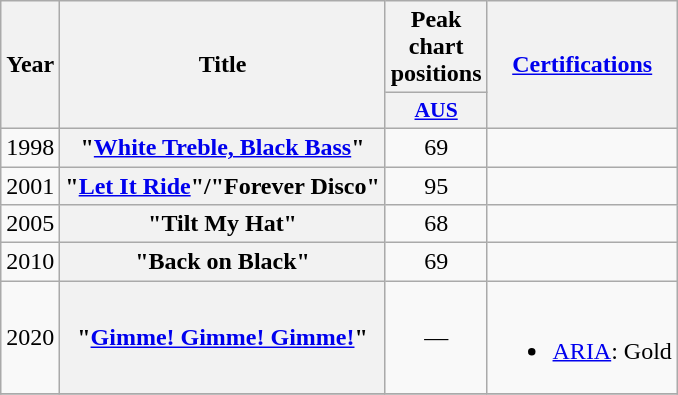<table class="wikitable plainrowheaders" style="text-align:center;">
<tr>
<th rowspan="2">Year</th>
<th rowspan="2">Title</th>
<th colspan="1">Peak chart positions</th>
<th rowspan="2"><a href='#'>Certifications</a></th>
</tr>
<tr>
<th scope="col" style="width:3em;font-size:90%;"><a href='#'>AUS</a><br></th>
</tr>
<tr>
<td>1998</td>
<th scope="row">"<a href='#'>White Treble, Black Bass</a>"</th>
<td>69</td>
<td></td>
</tr>
<tr>
<td>2001</td>
<th scope="row">"<a href='#'>Let It Ride</a>"/"Forever Disco"</th>
<td>95</td>
<td></td>
</tr>
<tr>
<td>2005</td>
<th scope="row">"Tilt My Hat" </th>
<td>68</td>
<td></td>
</tr>
<tr>
<td>2010</td>
<th scope="row">"Back on Black" </th>
<td>69</td>
<td></td>
</tr>
<tr>
<td>2020</td>
<th scope="row">"<a href='#'>Gimme! Gimme! Gimme!</a>"</th>
<td>—</td>
<td><br><ul><li><a href='#'>ARIA</a>: Gold</li></ul></td>
</tr>
<tr>
</tr>
</table>
